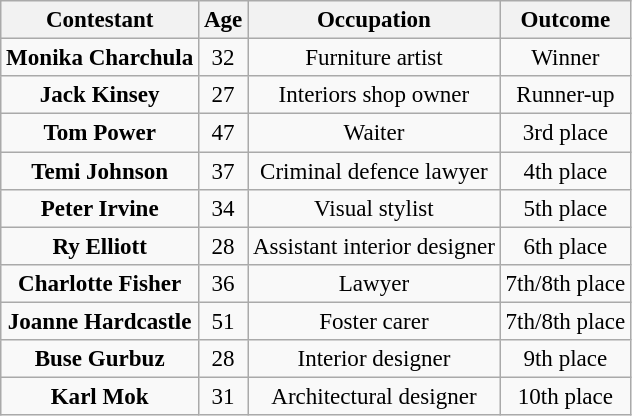<table class="wikitable sortable" border="2" style="text-align:center;font-size:96%">
<tr>
<th>Contestant</th>
<th>Age</th>
<th>Occupation</th>
<th>Outcome</th>
</tr>
<tr>
<td><strong>Monika Charchula</strong></td>
<td>32</td>
<td>Furniture artist</td>
<td>Winner</td>
</tr>
<tr>
<td><strong>Jack Kinsey</strong></td>
<td>27</td>
<td>Interiors shop owner</td>
<td>Runner-up</td>
</tr>
<tr>
<td><strong>Tom Power</strong></td>
<td>47</td>
<td>Waiter</td>
<td>3rd place</td>
</tr>
<tr>
<td><strong>Temi Johnson</strong></td>
<td>37</td>
<td>Criminal defence lawyer</td>
<td>4th place</td>
</tr>
<tr>
<td><strong>Peter Irvine</strong></td>
<td>34</td>
<td>Visual stylist</td>
<td>5th place</td>
</tr>
<tr>
<td><strong>Ry Elliott</strong></td>
<td>28</td>
<td>Assistant interior designer</td>
<td>6th place</td>
</tr>
<tr>
<td><strong>Charlotte Fisher</strong></td>
<td>36</td>
<td>Lawyer</td>
<td>7th/8th place</td>
</tr>
<tr>
<td><strong>Joanne Hardcastle</strong></td>
<td>51</td>
<td>Foster carer</td>
<td>7th/8th place</td>
</tr>
<tr>
<td><strong>Buse Gurbuz</strong></td>
<td>28</td>
<td>Interior designer</td>
<td>9th place</td>
</tr>
<tr>
<td><strong>Karl Mok</strong></td>
<td>31</td>
<td>Architectural designer</td>
<td>10th place</td>
</tr>
</table>
